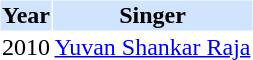<table cellspacing="1" cellpadding="1" border="0">
<tr bgcolor="#d1e4fd">
<th>Year</th>
<th>Singer</th>
</tr>
<tr>
<td>2010</td>
<td><a href='#'>Yuvan Shankar Raja</a></td>
</tr>
</table>
